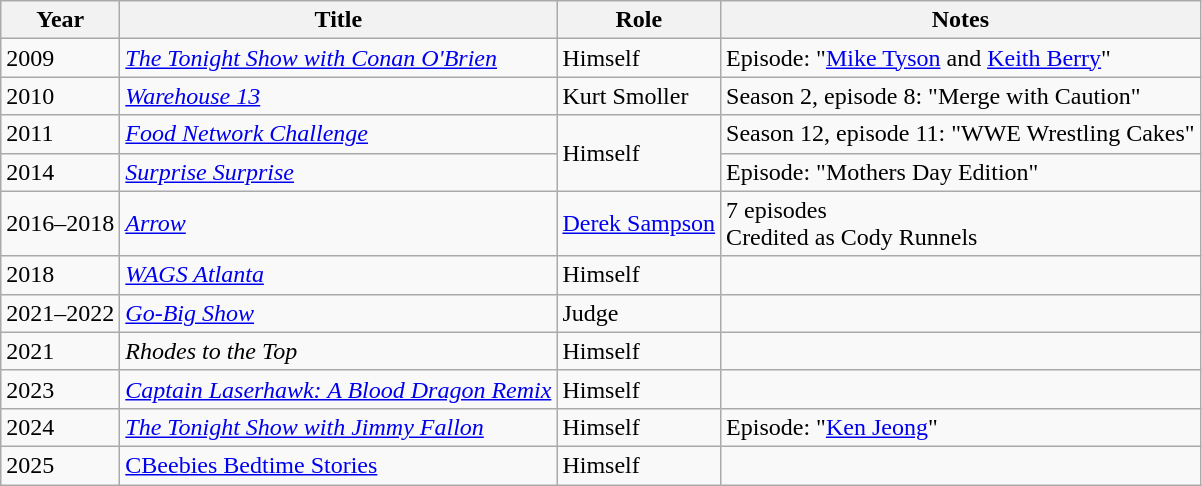<table class="wikitable sortable">
<tr>
<th>Year</th>
<th>Title</th>
<th>Role</th>
<th>Notes</th>
</tr>
<tr>
<td>2009</td>
<td><em><a href='#'>The Tonight Show with Conan O'Brien</a></em></td>
<td>Himself</td>
<td>Episode: "<a href='#'>Mike Tyson</a> and <a href='#'>Keith Berry</a>"</td>
</tr>
<tr>
<td>2010</td>
<td><em><a href='#'>Warehouse 13</a></em></td>
<td>Kurt Smoller</td>
<td>Season 2, episode 8: "Merge with Caution"</td>
</tr>
<tr>
<td>2011</td>
<td><em><a href='#'>Food Network Challenge</a></em></td>
<td rowspan="2">Himself</td>
<td>Season 12, episode 11: "WWE Wrestling Cakes"</td>
</tr>
<tr>
<td>2014</td>
<td><em><a href='#'>Surprise Surprise</a></em></td>
<td>Episode: "Mothers Day Edition"</td>
</tr>
<tr>
<td>2016–2018</td>
<td><em><a href='#'>Arrow</a></em></td>
<td><a href='#'>Derek Sampson</a></td>
<td>7 episodes<br>Credited as Cody Runnels</td>
</tr>
<tr>
<td>2018</td>
<td><em><a href='#'>WAGS Atlanta</a></em></td>
<td>Himself</td>
<td></td>
</tr>
<tr>
<td>2021–2022</td>
<td><em><a href='#'>Go-Big Show</a></em></td>
<td>Judge</td>
<td></td>
</tr>
<tr>
<td>2021</td>
<td><em>Rhodes to the Top</em></td>
<td>Himself</td>
<td></td>
</tr>
<tr>
<td>2023</td>
<td><em><a href='#'>Captain Laserhawk: A Blood Dragon Remix</a></em></td>
<td>Himself</td>
<td></td>
</tr>
<tr>
<td>2024</td>
<td><em><a href='#'>The Tonight Show with Jimmy Fallon</a></em></td>
<td>Himself</td>
<td>Episode: "<a href='#'>Ken Jeong</a>"</td>
</tr>
<tr>
<td>2025</td>
<td><a href='#'>CBeebies Bedtime Stories</a></td>
<td>Himself</td>
<td></td>
</tr>
</table>
